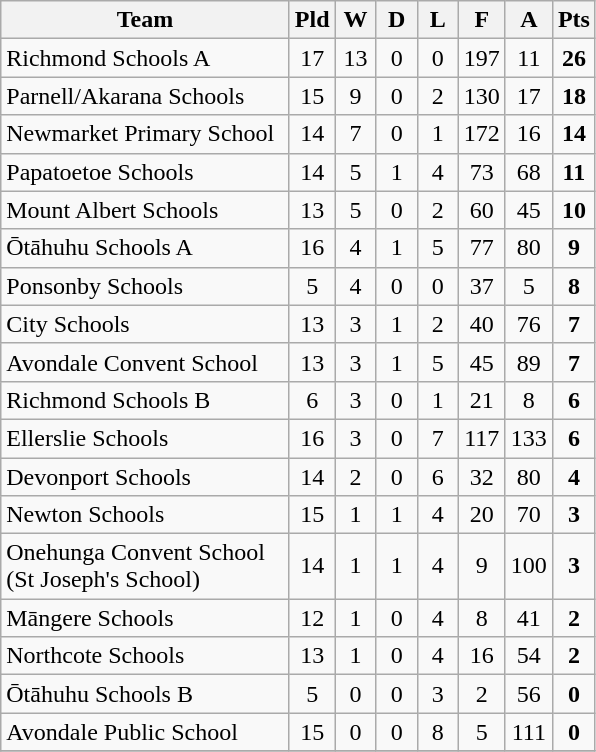<table class="wikitable" style="text-align:center;">
<tr>
<th width=185>Team</th>
<th width=20 abbr="Played">Pld</th>
<th width=20 abbr="Won">W</th>
<th width=20 abbr="Drawn">D</th>
<th width=20 abbr="Lost">L</th>
<th width=20 abbr="For">F</th>
<th width=20 abbr="Against">A</th>
<th width=20 abbr="Points">Pts</th>
</tr>
<tr>
<td style="text-align:left;">Richmond Schools A</td>
<td>17</td>
<td>13</td>
<td>0</td>
<td>0</td>
<td>197</td>
<td>11</td>
<td><strong>26</strong></td>
</tr>
<tr>
<td style="text-align:left;">Parnell/Akarana Schools</td>
<td>15</td>
<td>9</td>
<td>0</td>
<td>2</td>
<td>130</td>
<td>17</td>
<td><strong>18</strong></td>
</tr>
<tr>
<td style="text-align:left;">Newmarket Primary School</td>
<td>14</td>
<td>7</td>
<td>0</td>
<td>1</td>
<td>172</td>
<td>16</td>
<td><strong>14</strong></td>
</tr>
<tr>
<td style="text-align:left;">Papatoetoe Schools</td>
<td>14</td>
<td>5</td>
<td>1</td>
<td>4</td>
<td>73</td>
<td>68</td>
<td><strong>11</strong></td>
</tr>
<tr>
<td style="text-align:left;">Mount Albert Schools</td>
<td>13</td>
<td>5</td>
<td>0</td>
<td>2</td>
<td>60</td>
<td>45</td>
<td><strong>10</strong></td>
</tr>
<tr>
<td style="text-align:left;">Ōtāhuhu Schools A</td>
<td>16</td>
<td>4</td>
<td>1</td>
<td>5</td>
<td>77</td>
<td>80</td>
<td><strong>9</strong></td>
</tr>
<tr>
<td style="text-align:left;">Ponsonby Schools</td>
<td>5</td>
<td>4</td>
<td>0</td>
<td>0</td>
<td>37</td>
<td>5</td>
<td><strong>8</strong></td>
</tr>
<tr>
<td style="text-align:left;">City Schools</td>
<td>13</td>
<td>3</td>
<td>1</td>
<td>2</td>
<td>40</td>
<td>76</td>
<td><strong>7</strong></td>
</tr>
<tr>
<td style="text-align:left;">Avondale Convent School</td>
<td>13</td>
<td>3</td>
<td>1</td>
<td>5</td>
<td>45</td>
<td>89</td>
<td><strong>7</strong></td>
</tr>
<tr>
<td style="text-align:left;">Richmond Schools B</td>
<td>6</td>
<td>3</td>
<td>0</td>
<td>1</td>
<td>21</td>
<td>8</td>
<td><strong>6</strong></td>
</tr>
<tr>
<td style="text-align:left;">Ellerslie Schools</td>
<td>16</td>
<td>3</td>
<td>0</td>
<td>7</td>
<td>117</td>
<td>133</td>
<td><strong>6</strong></td>
</tr>
<tr>
<td style="text-align:left;">Devonport Schools</td>
<td>14</td>
<td>2</td>
<td>0</td>
<td>6</td>
<td>32</td>
<td>80</td>
<td><strong>4</strong></td>
</tr>
<tr>
<td style="text-align:left;">Newton Schools</td>
<td>15</td>
<td>1</td>
<td>1</td>
<td>4</td>
<td>20</td>
<td>70</td>
<td><strong>3</strong></td>
</tr>
<tr>
<td style="text-align:left;">Onehunga Convent School (St Joseph's School)</td>
<td>14</td>
<td>1</td>
<td>1</td>
<td>4</td>
<td>9</td>
<td>100</td>
<td><strong>3</strong></td>
</tr>
<tr>
<td style="text-align:left;">Māngere Schools</td>
<td>12</td>
<td>1</td>
<td>0</td>
<td>4</td>
<td>8</td>
<td>41</td>
<td><strong>2</strong></td>
</tr>
<tr>
<td style="text-align:left;">Northcote Schools</td>
<td>13</td>
<td>1</td>
<td>0</td>
<td>4</td>
<td>16</td>
<td>54</td>
<td><strong>2</strong></td>
</tr>
<tr>
<td style="text-align:left;">Ōtāhuhu Schools B</td>
<td>5</td>
<td>0</td>
<td>0</td>
<td>3</td>
<td>2</td>
<td>56</td>
<td><strong>0</strong></td>
</tr>
<tr>
<td style="text-align:left;">Avondale Public School</td>
<td>15</td>
<td>0</td>
<td>0</td>
<td>8</td>
<td>5</td>
<td>111</td>
<td><strong>0</strong></td>
</tr>
<tr>
</tr>
</table>
